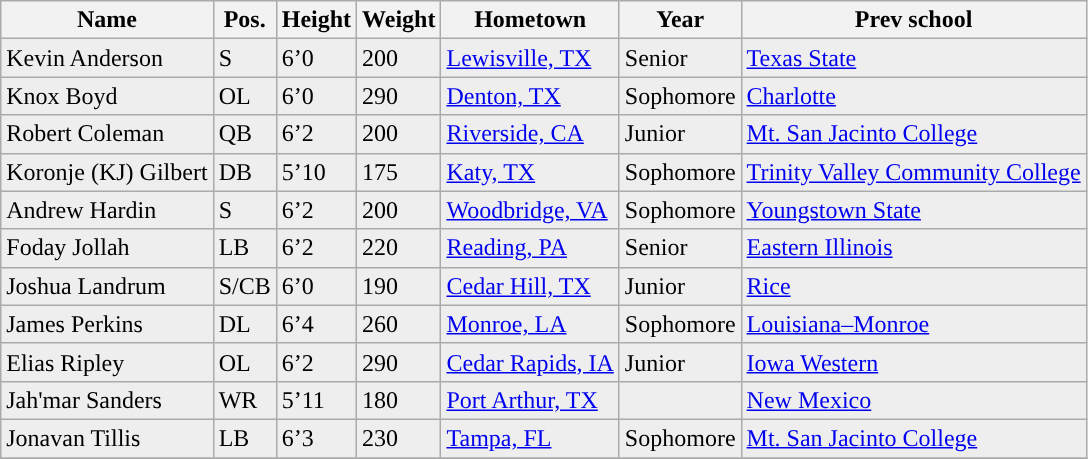<table class="wikitable sortable collapsible collapsed">
<tr>
<th style="text-align:center; ">Name</th>
<th style="text-align:center; ">Pos.</th>
<th style="text-align:center; ">Height</th>
<th style="text-align:center; ">Weight</th>
<th style="text-align:center; ">Hometown</th>
<th style="text-align:center; ">Year</th>
<th style="text-align:center; ">Prev school</th>
</tr>
<tr style="background:#eeeeee;">
<td>Kevin Anderson</td>
<td>S</td>
<td>6’0</td>
<td>200</td>
<td><a href='#'>Lewisville, TX</a></td>
<td>Senior</td>
<td><a href='#'>Texas State</a></td>
</tr>
<tr style="background:#eeeeee;">
<td>Knox Boyd</td>
<td>OL</td>
<td>6’0</td>
<td>290</td>
<td><a href='#'>Denton, TX</a></td>
<td>Sophomore</td>
<td><a href='#'>Charlotte</a></td>
</tr>
<tr style="background:#eeeeee;">
<td>Robert Coleman</td>
<td>QB</td>
<td>6’2</td>
<td>200</td>
<td><a href='#'>Riverside, CA</a></td>
<td>Junior</td>
<td><a href='#'>Mt. San Jacinto College</a></td>
</tr>
<tr style="background:#eeeeee;">
<td>Koronje (KJ) Gilbert</td>
<td>DB</td>
<td>5’10</td>
<td>175</td>
<td><a href='#'>Katy, TX</a></td>
<td>Sophomore</td>
<td><a href='#'>Trinity Valley Community College</a></td>
</tr>
<tr style="background:#eeeeee;">
<td>Andrew Hardin</td>
<td>S</td>
<td>6’2</td>
<td>200</td>
<td><a href='#'>Woodbridge, VA</a></td>
<td>Sophomore</td>
<td><a href='#'>Youngstown State</a></td>
</tr>
<tr style="background:#eeeeee;">
<td>Foday Jollah</td>
<td>LB</td>
<td>6’2</td>
<td>220</td>
<td><a href='#'>Reading, PA</a></td>
<td>Senior</td>
<td><a href='#'>Eastern Illinois</a></td>
</tr>
<tr style="background:#eeeeee;">
<td>Joshua Landrum</td>
<td>S/CB</td>
<td>6’0</td>
<td>190</td>
<td><a href='#'>Cedar Hill, TX</a></td>
<td>Junior</td>
<td><a href='#'>Rice</a></td>
</tr>
<tr style="background:#eeeeee;">
<td>James Perkins</td>
<td>DL</td>
<td>6’4</td>
<td>260</td>
<td><a href='#'>Monroe, LA</a></td>
<td>Sophomore</td>
<td><a href='#'>Louisiana–Monroe</a></td>
</tr>
<tr style="background:#eeeeee;">
<td>Elias Ripley</td>
<td>OL</td>
<td>6’2</td>
<td>290</td>
<td><a href='#'>Cedar Rapids, IA</a></td>
<td>Junior</td>
<td><a href='#'>Iowa Western</a></td>
</tr>
<tr style="background:#eeeeee;">
<td>Jah'mar Sanders</td>
<td>WR</td>
<td>5’11</td>
<td>180</td>
<td><a href='#'>Port Arthur, TX</a></td>
<td></td>
<td><a href='#'>New Mexico</a></td>
</tr>
<tr style="background:#eeeeee;">
<td>Jonavan Tillis</td>
<td>LB</td>
<td>6’3</td>
<td>230</td>
<td><a href='#'>Tampa, FL</a></td>
<td>Sophomore</td>
<td><a href='#'>Mt. San Jacinto College</a></td>
</tr>
<tr style="background:#eeeeee;">
</tr>
</table>
